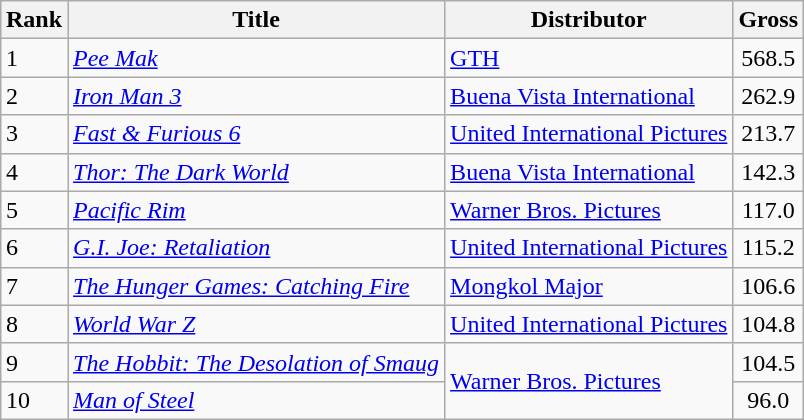<table class="wikitable sortable" style="margin:auto; margin:auto;">
<tr>
<th>Rank</th>
<th>Title</th>
<th>Distributor</th>
<th>Gross<br></th>
</tr>
<tr>
<td>1</td>
<td><em><a href='#'>Pee Mak</a></em></td>
<td><a href='#'>GTH</a></td>
<td style="text-align:center;">568.5</td>
</tr>
<tr>
<td>2</td>
<td><em><a href='#'>Iron Man 3</a></em></td>
<td><a href='#'>Buena Vista International</a></td>
<td style="text-align:center;">262.9</td>
</tr>
<tr>
<td>3</td>
<td><em><a href='#'>Fast & Furious 6</a></em></td>
<td><a href='#'>United International Pictures</a></td>
<td style="text-align:center;">213.7</td>
</tr>
<tr>
<td>4</td>
<td><em><a href='#'>Thor: The Dark World</a></em></td>
<td><a href='#'>Buena Vista International</a></td>
<td style="text-align:center;">142.3</td>
</tr>
<tr>
<td>5</td>
<td><em><a href='#'>Pacific Rim</a></em></td>
<td><a href='#'>Warner Bros. Pictures</a></td>
<td style="text-align:center;">117.0</td>
</tr>
<tr>
<td>6</td>
<td><em><a href='#'>G.I. Joe: Retaliation</a></em></td>
<td><a href='#'>United International Pictures</a></td>
<td style="text-align:center;">115.2</td>
</tr>
<tr>
<td>7</td>
<td><em><a href='#'>The Hunger Games: Catching Fire</a></em></td>
<td><a href='#'>Mongkol Major</a></td>
<td style="text-align:center;">106.6</td>
</tr>
<tr>
<td>8</td>
<td><em><a href='#'>World War Z</a></em></td>
<td><a href='#'>United International Pictures</a></td>
<td style="text-align:center;">104.8</td>
</tr>
<tr>
<td>9</td>
<td><em><a href='#'>The Hobbit: The Desolation of Smaug</a></em></td>
<td rowspan=2><a href='#'>Warner Bros. Pictures</a></td>
<td style="text-align:center;">104.5</td>
</tr>
<tr>
<td>10</td>
<td><em><a href='#'>Man of Steel</a></em></td>
<td style="text-align:center;">96.0</td>
</tr>
</table>
